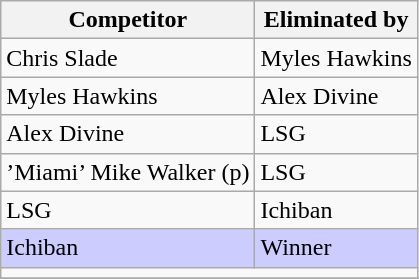<table class="wikitable">
<tr>
<th>Competitor</th>
<th>Eliminated by</th>
</tr>
<tr>
<td>Chris Slade</td>
<td>Myles Hawkins</td>
</tr>
<tr>
<td>Myles Hawkins</td>
<td>Alex Divine</td>
</tr>
<tr>
<td>Alex Divine</td>
<td>LSG</td>
</tr>
<tr>
<td>’Miami’ Mike Walker (p)</td>
<td>LSG</td>
</tr>
<tr>
<td>LSG</td>
<td>Ichiban</td>
</tr>
<tr style="background: #CCCCFF;">
<td>Ichiban</td>
<td>Winner</td>
</tr>
<tr>
<td colspan="2"></td>
</tr>
<tr>
</tr>
</table>
